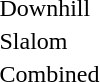<table>
<tr>
<td>Downhill</td>
<td></td>
<td></td>
<td><br></td>
</tr>
<tr>
<td>Slalom</td>
<td></td>
<td></td>
<td></td>
</tr>
<tr>
<td>Combined</td>
<td></td>
<td></td>
<td></td>
</tr>
</table>
